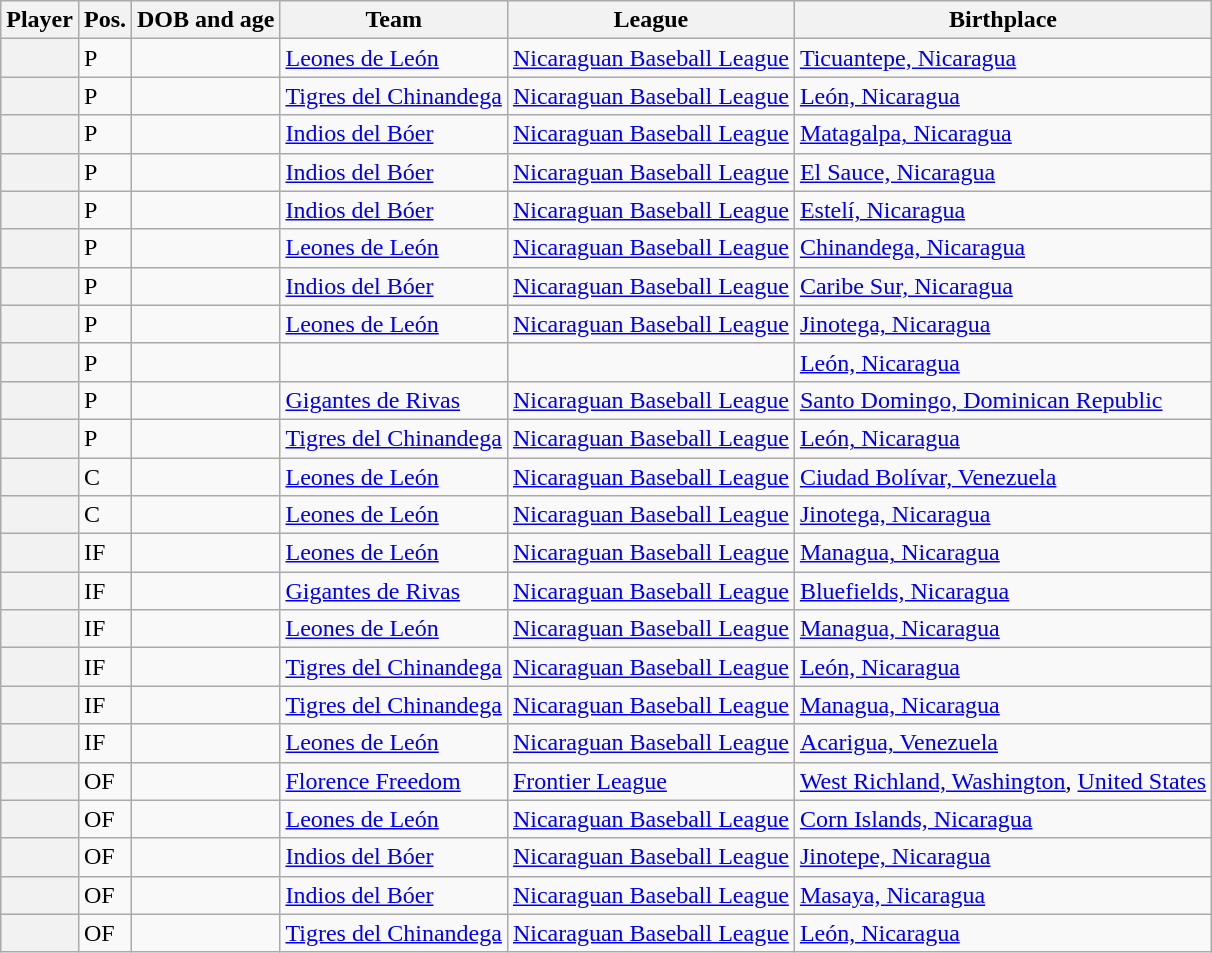<table class="wikitable sortable plainrowheaders">
<tr>
<th scope="col">Player</th>
<th scope="col">Pos.</th>
<th scope="col">DOB and age</th>
<th scope="col">Team</th>
<th scope="col">League</th>
<th scope="col">Birthplace</th>
</tr>
<tr>
<th scope="row"><strong></strong></th>
<td>P</td>
<td></td>
<td> <a href='#'>Leones de León</a></td>
<td><a href='#'>Nicaraguan Baseball League</a></td>
<td><a href='#'>Ticuantepe, Nicaragua</a></td>
</tr>
<tr>
<th scope="row"><strong></strong></th>
<td>P</td>
<td></td>
<td> <a href='#'>Tigres del Chinandega</a></td>
<td><a href='#'>Nicaraguan Baseball League</a></td>
<td><a href='#'>León, Nicaragua</a></td>
</tr>
<tr>
<th scope="row"><strong></strong></th>
<td>P</td>
<td></td>
<td> <a href='#'>Indios del Bóer</a></td>
<td><a href='#'>Nicaraguan Baseball League</a></td>
<td><a href='#'>Matagalpa, Nicaragua</a></td>
</tr>
<tr>
<th scope="row"><strong></strong></th>
<td>P</td>
<td></td>
<td> <a href='#'>Indios del Bóer</a></td>
<td><a href='#'>Nicaraguan Baseball League</a></td>
<td><a href='#'>El Sauce, Nicaragua</a></td>
</tr>
<tr>
<th scope="row"><strong></strong></th>
<td>P</td>
<td></td>
<td> <a href='#'>Indios del Bóer</a></td>
<td><a href='#'>Nicaraguan Baseball League</a></td>
<td><a href='#'>Estelí, Nicaragua</a></td>
</tr>
<tr>
<th scope="row"><strong></strong></th>
<td>P</td>
<td></td>
<td> <a href='#'>Leones de León</a></td>
<td><a href='#'>Nicaraguan Baseball League</a></td>
<td><a href='#'>Chinandega, Nicaragua</a></td>
</tr>
<tr>
<th scope="row"><strong></strong></th>
<td>P</td>
<td></td>
<td> <a href='#'>Indios del Bóer</a></td>
<td><a href='#'>Nicaraguan Baseball League</a></td>
<td><a href='#'>Caribe Sur, Nicaragua</a></td>
</tr>
<tr>
<th scope="row"><strong></strong></th>
<td>P</td>
<td></td>
<td> <a href='#'>Leones de León</a></td>
<td><a href='#'>Nicaraguan Baseball League</a></td>
<td><a href='#'>Jinotega, Nicaragua</a></td>
</tr>
<tr>
<th scope="row"><strong></strong></th>
<td>P</td>
<td></td>
<td></td>
<td></td>
<td><a href='#'>León, Nicaragua</a></td>
</tr>
<tr>
<th scope="row"><strong></strong></th>
<td>P</td>
<td></td>
<td> <a href='#'>Gigantes de Rivas</a></td>
<td><a href='#'>Nicaraguan Baseball League</a></td>
<td><a href='#'>Santo Domingo, Dominican Republic</a></td>
</tr>
<tr>
<th scope="row"><strong></strong></th>
<td>P</td>
<td></td>
<td> <a href='#'>Tigres del Chinandega</a></td>
<td><a href='#'>Nicaraguan Baseball League</a></td>
<td><a href='#'>León, Nicaragua</a></td>
</tr>
<tr>
<th scope="row"><strong></strong></th>
<td>C</td>
<td></td>
<td> <a href='#'>Leones de León</a></td>
<td><a href='#'>Nicaraguan Baseball League</a></td>
<td><a href='#'>Ciudad Bolívar, Venezuela</a></td>
</tr>
<tr>
<th scope="row"><strong></strong></th>
<td>C</td>
<td></td>
<td> <a href='#'>Leones de León</a></td>
<td><a href='#'>Nicaraguan Baseball League</a></td>
<td><a href='#'>Jinotega, Nicaragua</a></td>
</tr>
<tr>
<th scope="row"><strong></strong></th>
<td>IF</td>
<td></td>
<td> <a href='#'>Leones de León</a></td>
<td><a href='#'>Nicaraguan Baseball League</a></td>
<td><a href='#'>Managua, Nicaragua</a></td>
</tr>
<tr>
<th scope="row"><strong></strong></th>
<td>IF</td>
<td></td>
<td> <a href='#'>Gigantes de Rivas</a></td>
<td><a href='#'>Nicaraguan Baseball League</a></td>
<td><a href='#'>Bluefields, Nicaragua</a></td>
</tr>
<tr>
<th scope="row"><strong></strong></th>
<td>IF</td>
<td></td>
<td> <a href='#'>Leones de León</a></td>
<td><a href='#'>Nicaraguan Baseball League</a></td>
<td><a href='#'>Managua, Nicaragua</a></td>
</tr>
<tr>
<th scope="row"><strong></strong></th>
<td>IF</td>
<td></td>
<td> <a href='#'>Tigres del Chinandega</a></td>
<td><a href='#'>Nicaraguan Baseball League</a></td>
<td><a href='#'>León, Nicaragua</a></td>
</tr>
<tr>
<th scope="row"><strong></strong></th>
<td>IF</td>
<td></td>
<td> <a href='#'>Tigres del Chinandega</a></td>
<td><a href='#'>Nicaraguan Baseball League</a></td>
<td><a href='#'>Managua, Nicaragua</a></td>
</tr>
<tr>
<th scope="row"><strong></strong></th>
<td>IF</td>
<td></td>
<td> <a href='#'>Leones de León</a></td>
<td><a href='#'>Nicaraguan Baseball League</a></td>
<td><a href='#'>Acarigua, Venezuela</a></td>
</tr>
<tr>
<th scope="row"><strong></strong></th>
<td>OF</td>
<td></td>
<td> <a href='#'>Florence Freedom</a></td>
<td><a href='#'>Frontier League</a></td>
<td><a href='#'>West Richland, Washington</a>, <a href='#'>United States</a></td>
</tr>
<tr>
<th scope="row"><strong></strong></th>
<td>OF</td>
<td></td>
<td> <a href='#'>Leones de León</a></td>
<td><a href='#'>Nicaraguan Baseball League</a></td>
<td><a href='#'>Corn Islands, Nicaragua</a></td>
</tr>
<tr>
<th scope="row"><strong></strong></th>
<td>OF</td>
<td></td>
<td> <a href='#'>Indios del Bóer</a></td>
<td><a href='#'>Nicaraguan Baseball League</a></td>
<td><a href='#'>Jinotepe, Nicaragua</a></td>
</tr>
<tr>
<th scope="row"><strong></strong></th>
<td>OF</td>
<td></td>
<td> <a href='#'>Indios del Bóer</a></td>
<td><a href='#'>Nicaraguan Baseball League</a></td>
<td><a href='#'>Masaya, Nicaragua</a></td>
</tr>
<tr>
<th scope="row"><strong></strong></th>
<td>OF</td>
<td></td>
<td> <a href='#'>Tigres del Chinandega</a></td>
<td><a href='#'>Nicaraguan Baseball League</a></td>
<td><a href='#'>León, Nicaragua</a></td>
</tr>
</table>
